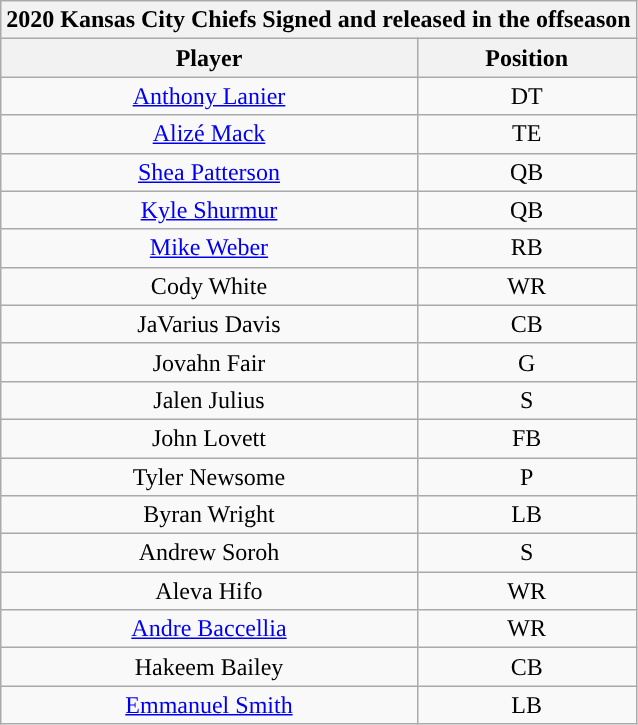<table class="wikitable" style="text-align:center">
<tr>
<th colspan=2>2020 Kansas City Chiefs Signed and released in the offseason</th>
</tr>
<tr>
<th>Player</th>
<th>Position</th>
</tr>
<tr>
<td><a href='#'>Anthony Lanier</a></td>
<td>DT</td>
</tr>
<tr>
<td><a href='#'>Alizé Mack</a></td>
<td>TE</td>
</tr>
<tr>
<td><a href='#'>Shea Patterson</a></td>
<td>QB</td>
</tr>
<tr>
<td><a href='#'>Kyle Shurmur</a></td>
<td>QB</td>
</tr>
<tr>
<td><a href='#'>Mike Weber</a></td>
<td>RB</td>
</tr>
<tr>
<td>Cody White</td>
<td>WR</td>
</tr>
<tr>
<td>JaVarius Davis</td>
<td>CB</td>
</tr>
<tr>
<td>Jovahn Fair</td>
<td>G</td>
</tr>
<tr>
<td>Jalen Julius</td>
<td>S</td>
</tr>
<tr>
<td>John Lovett</td>
<td>FB</td>
</tr>
<tr>
<td>Tyler Newsome</td>
<td>P</td>
</tr>
<tr>
<td>Byran Wright</td>
<td>LB</td>
</tr>
<tr>
<td>Andrew Soroh</td>
<td>S</td>
</tr>
<tr>
<td>Aleva Hifo</td>
<td>WR</td>
</tr>
<tr>
<td><a href='#'>Andre Baccellia</a></td>
<td>WR</td>
</tr>
<tr>
<td>Hakeem Bailey</td>
<td>CB</td>
</tr>
<tr>
<td><a href='#'>Emmanuel Smith</a></td>
<td>LB</td>
</tr>
</table>
